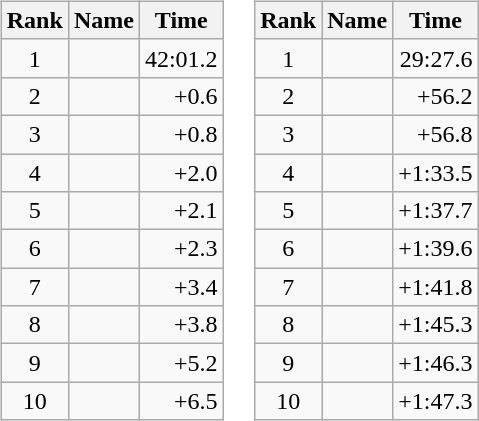<table border="0">
<tr>
<td valign="top"><br><table class="wikitable">
<tr>
<th>Rank</th>
<th>Name</th>
<th>Time</th>
</tr>
<tr>
<td style="text-align:center;">1</td>
<td></td>
<td align="right">42:01.2</td>
</tr>
<tr>
<td style="text-align:center;">2</td>
<td></td>
<td align="right">+0.6</td>
</tr>
<tr>
<td style="text-align:center;">3</td>
<td></td>
<td align="right">+0.8</td>
</tr>
<tr>
<td style="text-align:center;">4</td>
<td></td>
<td align="right">+2.0</td>
</tr>
<tr>
<td style="text-align:center;">5</td>
<td></td>
<td align="right">+2.1</td>
</tr>
<tr>
<td style="text-align:center;">6</td>
<td></td>
<td align="right">+2.3</td>
</tr>
<tr>
<td style="text-align:center;">7</td>
<td></td>
<td align="right">+3.4</td>
</tr>
<tr>
<td style="text-align:center;">8</td>
<td></td>
<td align="right">+3.8</td>
</tr>
<tr>
<td style="text-align:center;">9</td>
<td></td>
<td align="right">+5.2</td>
</tr>
<tr>
<td style="text-align:center;">10</td>
<td></td>
<td align="right">+6.5</td>
</tr>
</table>
</td>
<td valign="top"><br><table class="wikitable">
<tr>
<th>Rank</th>
<th>Name</th>
<th>Time</th>
</tr>
<tr>
<td style="text-align:center;">1</td>
<td></td>
<td align="right">29:27.6</td>
</tr>
<tr>
<td style="text-align:center;">2</td>
<td></td>
<td align="right">+56.2</td>
</tr>
<tr>
<td style="text-align:center;">3</td>
<td></td>
<td align="right">+56.8</td>
</tr>
<tr>
<td style="text-align:center;">4</td>
<td></td>
<td align="right">+1:33.5</td>
</tr>
<tr>
<td style="text-align:center;">5</td>
<td></td>
<td align="right">+1:37.7</td>
</tr>
<tr>
<td style="text-align:center;">6</td>
<td></td>
<td align="right">+1:39.6</td>
</tr>
<tr>
<td style="text-align:center;">7</td>
<td></td>
<td align="right">+1:41.8</td>
</tr>
<tr>
<td style="text-align:center;">8</td>
<td></td>
<td align="right">+1:45.3</td>
</tr>
<tr>
<td style="text-align:center;">9</td>
<td></td>
<td align="right">+1:46.3</td>
</tr>
<tr>
<td style="text-align:center;">10</td>
<td></td>
<td align="right">+1:47.3</td>
</tr>
</table>
</td>
</tr>
</table>
